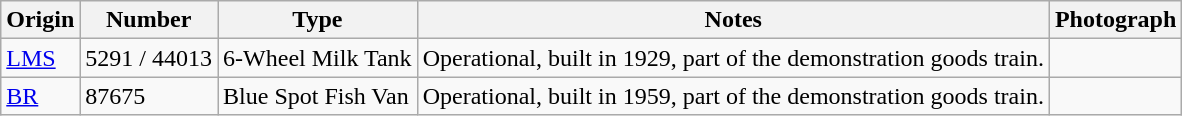<table class="wikitable">
<tr>
<th>Origin</th>
<th>Number</th>
<th>Type</th>
<th>Notes</th>
<th>Photograph</th>
</tr>
<tr>
<td><a href='#'>LMS</a></td>
<td>5291 / 44013</td>
<td>6-Wheel Milk Tank</td>
<td>Operational, built in 1929, part of the demonstration goods train.</td>
<td></td>
</tr>
<tr>
<td><a href='#'>BR</a></td>
<td>87675</td>
<td>Blue Spot Fish Van</td>
<td>Operational, built in 1959, part of the demonstration goods train.</td>
<td></td>
</tr>
</table>
